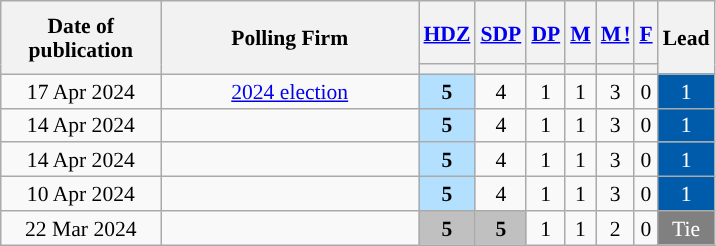<table class="wikitable sortable" style="text-align:center; font-size:90%; line-height:16px;">
<tr style="height:42px;">
<th style="width:100px;" rowspan="2">Date of publication</th>
<th style="width:165px;" rowspan="2">Polling Firm</th>
<th><a href='#'>HDZ</a></th>
<th><a href='#'>SDP</a></th>
<th><a href='#'>DP</a></th>
<th><a href='#'>M</a></th>
<th style="letter-spacing:-1px;"><a href='#'>M !</a></th>
<th><a href='#'>F</a></th>
<th class="unsortable" style="width:20px;" rowspan="2">Lead</th>
</tr>
<tr>
<th style="color:inherit;background:"></th>
<th data-sort-type="number" style="color:inherit;background:"></th>
<th style="color:inherit;background:"></th>
<th style="color:inherit;background:"></th>
<th style="color:inherit;background:"></th>
<th style="color:inherit;background:"></th>
</tr>
<tr>
<td>17 Apr 2024</td>
<td><a href='#'>2024 election</a></td>
<td style="background:#B3E0FF"><strong>5</strong></td>
<td>4</td>
<td>1</td>
<td>1</td>
<td>3</td>
<td>0</td>
<td style="background:#005BAA; color: white">1</td>
</tr>
<tr>
<td>14 Apr 2024</td>
<td></td>
<td style="background:#B3E0FF"><strong>5</strong></td>
<td>4</td>
<td>1</td>
<td>1</td>
<td>3</td>
<td>0</td>
<td style="background:#005BAA; color: white">1</td>
</tr>
<tr>
<td>14 Apr 2024</td>
<td></td>
<td style="background:#B3E0FF"><strong>5</strong></td>
<td>4</td>
<td>1</td>
<td>1</td>
<td>3</td>
<td>0</td>
<td style="background:#005BAA; color: white">1</td>
</tr>
<tr>
<td>10 Apr 2024</td>
<td></td>
<td style="background:#B3E0FF"><strong>5</strong></td>
<td>4</td>
<td>1</td>
<td>1</td>
<td>3</td>
<td>0</td>
<td style="background:#005BAA; color: white">1</td>
</tr>
<tr>
<td>22 Mar 2024</td>
<td></td>
<td style="background:#C0C0C0"><strong>5</strong></td>
<td style="background:#C0C0C0"><strong>5</strong></td>
<td>1</td>
<td>1</td>
<td>2</td>
<td>0</td>
<td style="background:#808080; color:white;">Tie</td>
</tr>
</table>
